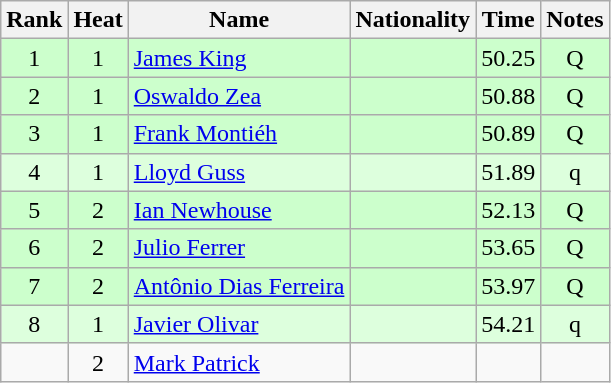<table class="wikitable sortable" style="text-align:center">
<tr>
<th>Rank</th>
<th>Heat</th>
<th>Name</th>
<th>Nationality</th>
<th>Time</th>
<th>Notes</th>
</tr>
<tr bgcolor=ccffcc>
<td>1</td>
<td>1</td>
<td align=left><a href='#'>James King</a></td>
<td align=left></td>
<td>50.25</td>
<td>Q</td>
</tr>
<tr bgcolor=ccffcc>
<td>2</td>
<td>1</td>
<td align=left><a href='#'>Oswaldo Zea</a></td>
<td align=left></td>
<td>50.88</td>
<td>Q</td>
</tr>
<tr bgcolor=ccffcc>
<td>3</td>
<td>1</td>
<td align=left><a href='#'>Frank Montiéh</a></td>
<td align=left></td>
<td>50.89</td>
<td>Q</td>
</tr>
<tr bgcolor=ddffdd>
<td>4</td>
<td>1</td>
<td align=left><a href='#'>Lloyd Guss</a></td>
<td align=left></td>
<td>51.89</td>
<td>q</td>
</tr>
<tr bgcolor=ccffcc>
<td>5</td>
<td>2</td>
<td align=left><a href='#'>Ian Newhouse</a></td>
<td align=left></td>
<td>52.13</td>
<td>Q</td>
</tr>
<tr bgcolor=ccffcc>
<td>6</td>
<td>2</td>
<td align=left><a href='#'>Julio Ferrer</a></td>
<td align=left></td>
<td>53.65</td>
<td>Q</td>
</tr>
<tr bgcolor=ccffcc>
<td>7</td>
<td>2</td>
<td align=left><a href='#'>Antônio Dias Ferreira</a></td>
<td align=left></td>
<td>53.97</td>
<td>Q</td>
</tr>
<tr bgcolor=ddffdd>
<td>8</td>
<td>1</td>
<td align=left><a href='#'>Javier Olivar</a></td>
<td align=left></td>
<td>54.21</td>
<td>q</td>
</tr>
<tr>
<td></td>
<td>2</td>
<td align=left><a href='#'>Mark Patrick</a></td>
<td align=left></td>
<td></td>
<td></td>
</tr>
</table>
